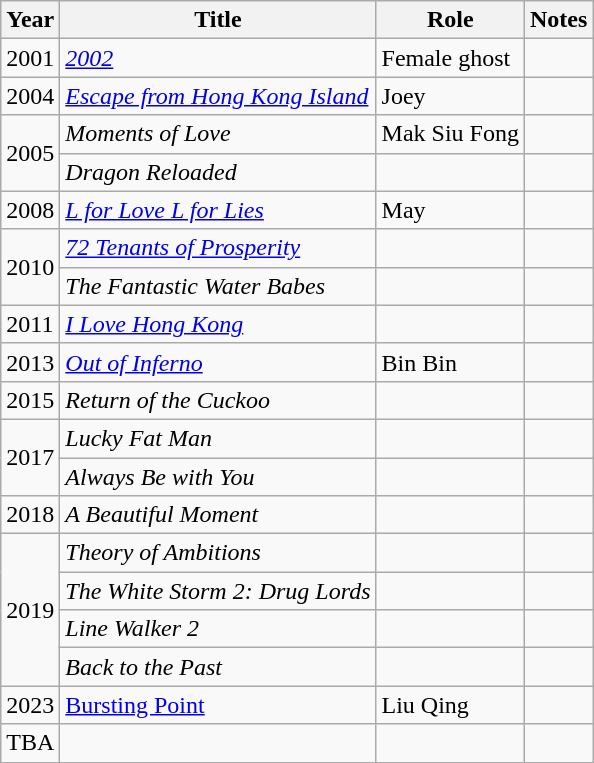<table class="wikitable sortable">
<tr align="center">
<th>Year</th>
<th>Title</th>
<th>Role</th>
<th class="unsortable">Notes</th>
</tr>
<tr>
<td>2001</td>
<td><em><a href='#'>2002</a></em></td>
<td>Female ghost</td>
<td></td>
</tr>
<tr>
<td>2004</td>
<td><em><a href='#'>Escape from Hong Kong Island</a></em></td>
<td>Joey</td>
<td></td>
</tr>
<tr>
<td rowspan=2>2005</td>
<td><em>Moments of Love</em></td>
<td>Mak Siu Fong</td>
<td></td>
</tr>
<tr>
<td><em>Dragon Reloaded</em></td>
<td></td>
<td></td>
</tr>
<tr>
<td>2008</td>
<td><em><a href='#'>L for Love L for Lies</a></em></td>
<td>May</td>
<td></td>
</tr>
<tr>
<td rowspan=2>2010</td>
<td><em><a href='#'>72 Tenants of Prosperity</a></em></td>
<td></td>
<td></td>
</tr>
<tr>
<td><em>The Fantastic Water Babes</em></td>
<td></td>
<td></td>
</tr>
<tr>
<td>2011</td>
<td><em><a href='#'>I Love Hong Kong</a></em></td>
<td></td>
<td></td>
</tr>
<tr>
<td>2013</td>
<td><em><a href='#'>Out of Inferno</a></em></td>
<td>Bin Bin</td>
<td></td>
</tr>
<tr>
<td>2015</td>
<td><em>Return of the Cuckoo</em></td>
<td></td>
<td></td>
</tr>
<tr>
<td rowspan=2>2017</td>
<td><em>Lucky Fat Man</em></td>
<td></td>
<td></td>
</tr>
<tr>
<td><em>Always Be with You</em></td>
<td></td>
<td></td>
</tr>
<tr>
<td>2018</td>
<td><em>A Beautiful Moment</em></td>
<td></td>
<td></td>
</tr>
<tr>
<td rowspan=4>2019</td>
<td><em>Theory of Ambitions</em></td>
<td></td>
<td></td>
</tr>
<tr>
<td><em>The White Storm 2: Drug Lords</em></td>
<td></td>
<td></td>
</tr>
<tr>
<td><em>Line Walker 2</em></td>
<td></td>
<td></td>
</tr>
<tr>
<td><em>Back to the Past</em></td>
<td></td>
<td></td>
</tr>
<tr>
<td>2023</td>
<td><a href='#'>Bursting Point</a></td>
<td>Liu Qing</td>
<td></td>
</tr>
<tr>
<td>TBA</td>
<td><em></em></td>
<td></td>
<td></td>
</tr>
<tr>
</tr>
</table>
